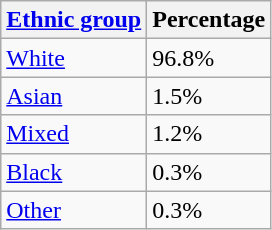<table class="wikitable">
<tr>
<th><a href='#'>Ethnic group</a></th>
<th>Percentage</th>
</tr>
<tr>
<td><a href='#'>White</a></td>
<td>96.8%</td>
</tr>
<tr>
<td><a href='#'>Asian</a></td>
<td>1.5%</td>
</tr>
<tr>
<td><a href='#'>Mixed</a></td>
<td>1.2%</td>
</tr>
<tr>
<td><a href='#'>Black</a></td>
<td>0.3%</td>
</tr>
<tr>
<td><a href='#'>Other</a></td>
<td>0.3%</td>
</tr>
</table>
